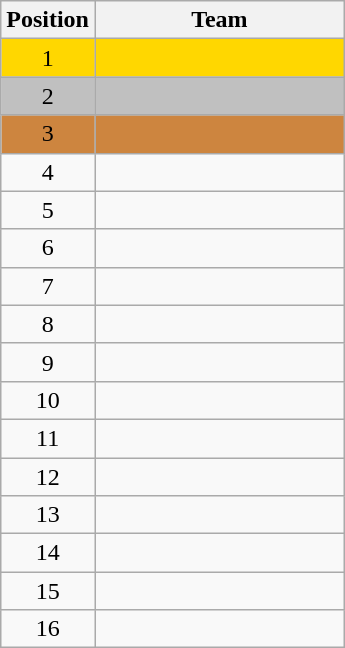<table class="wikitable" style="width:230px">
<tr>
<th width=30>Position</th>
<th width=200>Team</th>
</tr>
<tr style="background:gold;">
<td align=center>1</td>
<td></td>
</tr>
<tr style="background:silver;">
<td align=center>2</td>
<td></td>
</tr>
<tr style="background:peru;">
<td align=center>3</td>
<td></td>
</tr>
<tr>
<td align=center>4</td>
<td></td>
</tr>
<tr>
<td align=center>5</td>
<td></td>
</tr>
<tr>
<td align=center>6</td>
<td></td>
</tr>
<tr>
<td align=center>7</td>
<td></td>
</tr>
<tr>
<td align=center>8</td>
<td></td>
</tr>
<tr>
<td align=center>9</td>
<td></td>
</tr>
<tr>
<td align=center>10</td>
<td></td>
</tr>
<tr>
<td align=center>11</td>
<td></td>
</tr>
<tr>
<td align=center>12</td>
<td></td>
</tr>
<tr>
<td align=center>13</td>
<td></td>
</tr>
<tr>
<td align=center>14</td>
<td></td>
</tr>
<tr>
<td align=center>15</td>
<td></td>
</tr>
<tr>
<td align=center>16</td>
<td></td>
</tr>
</table>
